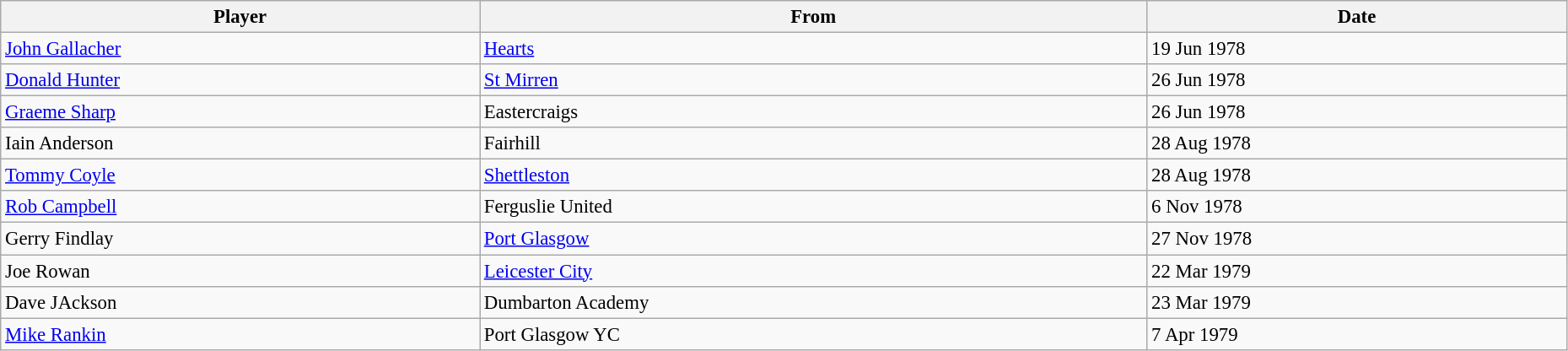<table class="wikitable" style="text-align:center; font-size:95%;width:98%; text-align:left">
<tr>
<th>Player</th>
<th>From</th>
<th>Date</th>
</tr>
<tr>
<td> <a href='#'>John Gallacher</a></td>
<td> <a href='#'>Hearts</a></td>
<td>19 Jun 1978</td>
</tr>
<tr>
<td> <a href='#'>Donald Hunter</a></td>
<td> <a href='#'>St Mirren</a></td>
<td>26 Jun 1978</td>
</tr>
<tr>
<td> <a href='#'>Graeme Sharp</a></td>
<td> Eastercraigs</td>
<td>26 Jun 1978</td>
</tr>
<tr>
<td> Iain Anderson</td>
<td> Fairhill</td>
<td>28 Aug 1978</td>
</tr>
<tr>
<td> <a href='#'>Tommy Coyle</a></td>
<td> <a href='#'>Shettleston</a></td>
<td>28 Aug 1978</td>
</tr>
<tr>
<td> <a href='#'>Rob Campbell</a></td>
<td> Ferguslie United</td>
<td>6 Nov 1978</td>
</tr>
<tr>
<td> Gerry Findlay</td>
<td> <a href='#'>Port Glasgow</a></td>
<td>27 Nov 1978</td>
</tr>
<tr>
<td> Joe Rowan</td>
<td> <a href='#'>Leicester City</a></td>
<td>22 Mar 1979</td>
</tr>
<tr>
<td> Dave JAckson</td>
<td> Dumbarton Academy</td>
<td>23 Mar 1979</td>
</tr>
<tr>
<td> <a href='#'>Mike Rankin</a></td>
<td> Port Glasgow YC</td>
<td>7 Apr 1979</td>
</tr>
</table>
